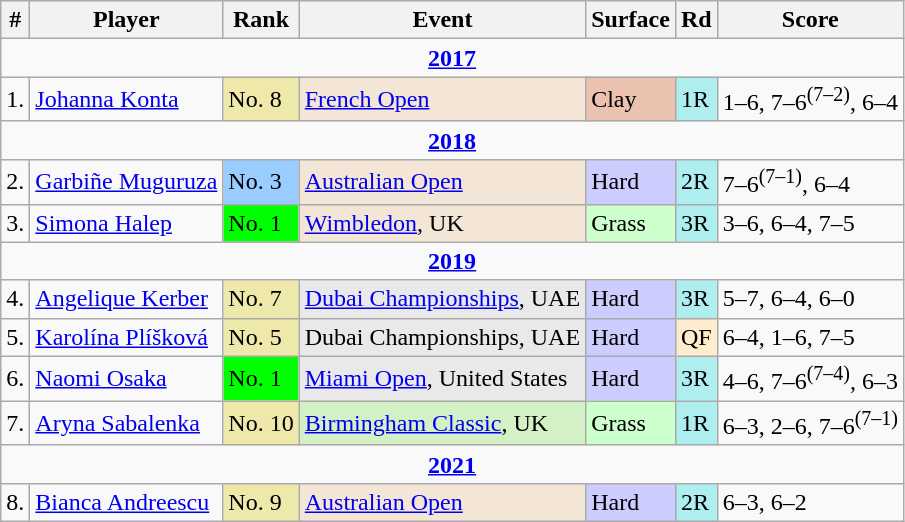<table class="wikitable sortable">
<tr>
<th>#</th>
<th>Player</th>
<th>Rank</th>
<th>Event</th>
<th>Surface</th>
<th>Rd</th>
<th>Score</th>
</tr>
<tr>
<td colspan=7 align=center><a href='#'><strong>2017</strong></a></td>
</tr>
<tr>
<td>1.</td>
<td> <a href='#'>Johanna Konta</a></td>
<td bgcolor=eee8aa>No. 8</td>
<td bgcolor=f3e6d7><a href='#'>French Open</a></td>
<td bgcolor=EBC2AF>Clay</td>
<td bgcolor=afeeee>1R</td>
<td>1–6, 7–6<sup>(7–2)</sup>, 6–4</td>
</tr>
<tr>
<td colspan=7 align=center><a href='#'><strong>2018</strong></a></td>
</tr>
<tr>
<td>2.</td>
<td> <a href='#'>Garbiñe Muguruza</a></td>
<td bgcolor=99ccff>No. 3</td>
<td bgcolor=f3e6d7><a href='#'>Australian Open</a></td>
<td bgcolor=CCCCFF>Hard</td>
<td bgcolor=afeeee>2R</td>
<td>7–6<sup>(7–1)</sup>, 6–4</td>
</tr>
<tr>
<td>3.</td>
<td> <a href='#'>Simona Halep</a></td>
<td bgcolor=lime>No. 1</td>
<td bgcolor=F3e6d7><a href='#'>Wimbledon</a>, UK</td>
<td bgcolor=ccffcc>Grass</td>
<td bgcolor=afeeee>3R</td>
<td>3–6, 6–4, 7–5</td>
</tr>
<tr>
<td colspan=7 align=center><a href='#'><strong>2019</strong></a></td>
</tr>
<tr>
<td>4.</td>
<td> <a href='#'>Angelique Kerber</a></td>
<td bgcolor=eee8aa>No. 7</td>
<td bgcolor=e9e9e9><a href='#'>Dubai Championships</a>, UAE</td>
<td bgcolor=CCCCFF>Hard</td>
<td bgcolor=afeeee>3R</td>
<td>5–7, 6–4, 6–0</td>
</tr>
<tr>
<td>5.</td>
<td> <a href='#'>Karolína Plíšková</a></td>
<td bgcolor=eee8aa>No. 5</td>
<td bgcolor=e9e9e9>Dubai Championships, UAE</td>
<td bgcolor=CCCCFF>Hard</td>
<td bgcolor=ffebcd>QF</td>
<td>6–4, 1–6, 7–5</td>
</tr>
<tr>
<td>6.</td>
<td> <a href='#'>Naomi Osaka</a></td>
<td bgcolor=lime>No. 1</td>
<td bgcolor=e9e9e9><a href='#'>Miami Open</a>, United States</td>
<td bgcolor=CCCCFF>Hard</td>
<td bgcolor=afeeee>3R</td>
<td>4–6, 7–6<sup>(7–4)</sup>, 6–3</td>
</tr>
<tr>
<td>7.</td>
<td> <a href='#'>Aryna Sabalenka</a></td>
<td bgcolor=eee8aa>No. 10</td>
<td bgcolor=d4f1c5><a href='#'>Birmingham Classic</a>, UK</td>
<td bgcolor=ccffcc>Grass</td>
<td bgcolor=afeeee>1R</td>
<td>6–3, 2–6, 7–6<sup>(7–1)</sup></td>
</tr>
<tr>
<td colspan=7 align=center><a href='#'><strong>2021</strong></a></td>
</tr>
<tr>
<td>8.</td>
<td> <a href='#'>Bianca Andreescu</a></td>
<td bgcolor=eee8aa>No. 9</td>
<td bgcolor=f3e6d7><a href='#'>Australian Open</a></td>
<td bgcolor=CCCCFF>Hard</td>
<td bgcolor=afeeee>2R</td>
<td>6–3, 6–2</td>
</tr>
</table>
